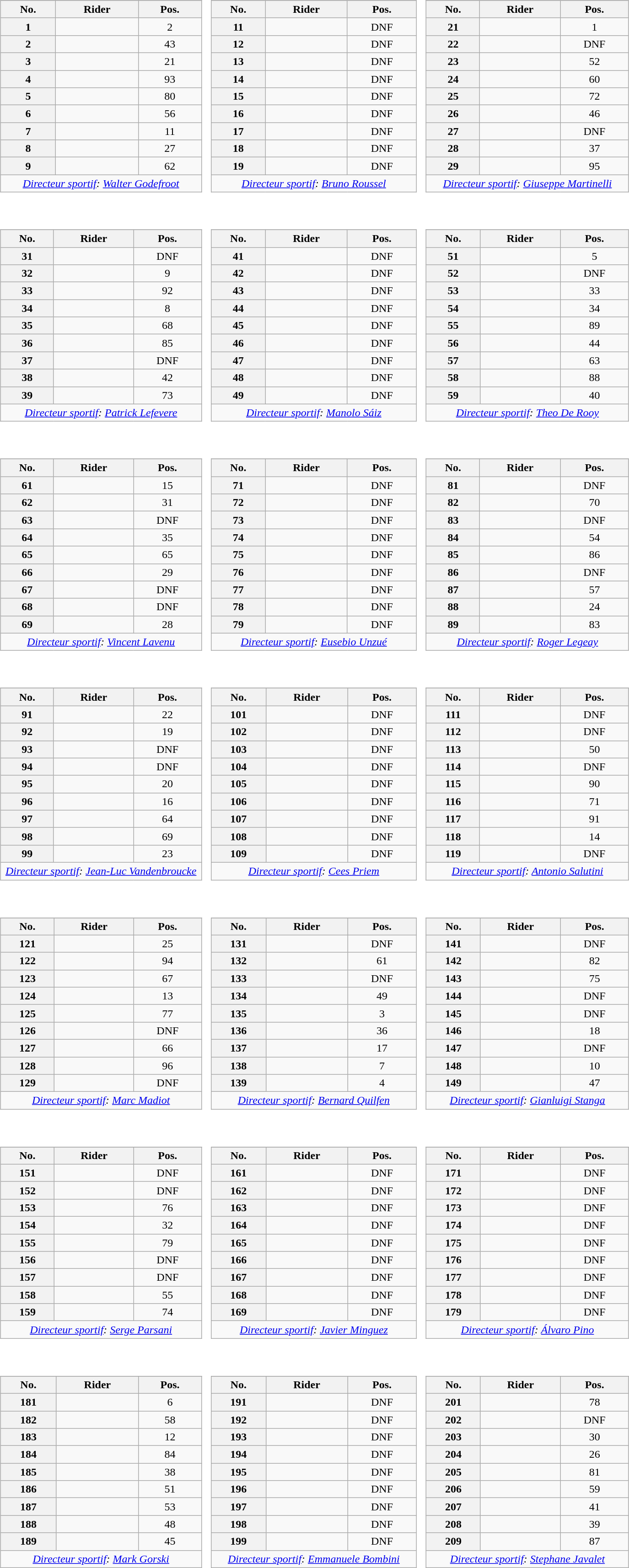<table>
<tr valign="top">
<td style="width:33%;"><br><table class="wikitable plainrowheaders" style="width:97%">
<tr>
</tr>
<tr style="text-align:center;">
<th scope="col">No.</th>
<th scope="col">Rider</th>
<th scope="col">Pos.</th>
</tr>
<tr>
<th scope="row" style="text-align:center;">1</th>
<td></td>
<td style="text-align:center;">2</td>
</tr>
<tr>
<th scope="row" style="text-align:center;">2</th>
<td></td>
<td style="text-align:center;">43</td>
</tr>
<tr>
<th scope="row" style="text-align:center;">3</th>
<td></td>
<td style="text-align:center;">21</td>
</tr>
<tr>
<th scope="row" style="text-align:center;">4</th>
<td></td>
<td style="text-align:center;">93</td>
</tr>
<tr>
<th scope="row" style="text-align:center;">5</th>
<td></td>
<td style="text-align:center;">80</td>
</tr>
<tr>
<th scope="row" style="text-align:center;">6</th>
<td></td>
<td style="text-align:center;">56</td>
</tr>
<tr>
<th scope="row" style="text-align:center;">7</th>
<td></td>
<td style="text-align:center;">11</td>
</tr>
<tr>
<th scope="row" style="text-align:center;">8</th>
<td></td>
<td style="text-align:center;">27</td>
</tr>
<tr>
<th scope="row" style="text-align:center;">9</th>
<td></td>
<td style="text-align:center;">62</td>
</tr>
<tr align=center>
<td colspan="3"><em><a href='#'>Directeur sportif</a>: <a href='#'>Walter Godefroot</a></em></td>
</tr>
</table>
</td>
<td><br><table class="wikitable plainrowheaders" style="width:97%">
<tr>
</tr>
<tr style="text-align:center;">
<th scope="col">No.</th>
<th scope="col">Rider</th>
<th scope="col">Pos.</th>
</tr>
<tr>
<th scope="row" style="text-align:center;">11</th>
<td></td>
<td style="text-align:center;">DNF</td>
</tr>
<tr>
<th scope="row" style="text-align:center;">12</th>
<td></td>
<td style="text-align:center;">DNF</td>
</tr>
<tr>
<th scope="row" style="text-align:center;">13</th>
<td></td>
<td style="text-align:center;">DNF</td>
</tr>
<tr>
<th scope="row" style="text-align:center;">14</th>
<td></td>
<td style="text-align:center;">DNF</td>
</tr>
<tr>
<th scope="row" style="text-align:center;">15</th>
<td></td>
<td style="text-align:center;">DNF</td>
</tr>
<tr>
<th scope="row" style="text-align:center;">16</th>
<td></td>
<td style="text-align:center;">DNF</td>
</tr>
<tr>
<th scope="row" style="text-align:center;">17</th>
<td></td>
<td style="text-align:center;">DNF</td>
</tr>
<tr>
<th scope="row" style="text-align:center;">18</th>
<td></td>
<td style="text-align:center;">DNF</td>
</tr>
<tr>
<th scope="row" style="text-align:center;">19</th>
<td></td>
<td style="text-align:center;">DNF</td>
</tr>
<tr align=center>
<td colspan="3"><em><a href='#'>Directeur sportif</a>: <a href='#'>Bruno Roussel</a></em></td>
</tr>
</table>
</td>
<td><br><table class="wikitable plainrowheaders" style="width:97%">
<tr>
</tr>
<tr style="text-align:center;">
<th scope="col">No.</th>
<th scope="col">Rider</th>
<th scope="col">Pos.</th>
</tr>
<tr>
<th scope="row" style="text-align:center;">21</th>
<td></td>
<td style="text-align:center;">1</td>
</tr>
<tr>
<th scope="row" style="text-align:center;">22</th>
<td></td>
<td style="text-align:center;">DNF</td>
</tr>
<tr>
<th scope="row" style="text-align:center;">23</th>
<td></td>
<td style="text-align:center;">52</td>
</tr>
<tr>
<th scope="row" style="text-align:center;">24</th>
<td></td>
<td style="text-align:center;">60</td>
</tr>
<tr>
<th scope="row" style="text-align:center;">25</th>
<td></td>
<td style="text-align:center;">72</td>
</tr>
<tr>
<th scope="row" style="text-align:center;">26</th>
<td></td>
<td style="text-align:center;">46</td>
</tr>
<tr>
<th scope="row" style="text-align:center;">27</th>
<td></td>
<td style="text-align:center;">DNF</td>
</tr>
<tr>
<th scope="row" style="text-align:center;">28</th>
<td></td>
<td style="text-align:center;">37</td>
</tr>
<tr>
<th scope="row" style="text-align:center;">29</th>
<td></td>
<td style="text-align:center;">95</td>
</tr>
<tr align=center>
<td colspan="3"><em><a href='#'>Directeur sportif</a>: <a href='#'>Giuseppe Martinelli</a></em></td>
</tr>
</table>
</td>
</tr>
<tr valign=top>
<td><br><table class="wikitable plainrowheaders" style="width:97%">
<tr>
</tr>
<tr style="text-align:center;">
<th scope="col">No.</th>
<th scope="col">Rider</th>
<th scope="col">Pos.</th>
</tr>
<tr>
<th scope="row" style="text-align:center;">31</th>
<td></td>
<td style="text-align:center;">DNF</td>
</tr>
<tr>
<th scope="row" style="text-align:center;">32</th>
<td></td>
<td style="text-align:center;">9</td>
</tr>
<tr>
<th scope="row" style="text-align:center;">33</th>
<td></td>
<td style="text-align:center;">92</td>
</tr>
<tr>
<th scope="row" style="text-align:center;">34</th>
<td></td>
<td style="text-align:center;">8</td>
</tr>
<tr>
<th scope="row" style="text-align:center;">35</th>
<td></td>
<td style="text-align:center;">68</td>
</tr>
<tr>
<th scope="row" style="text-align:center;">36</th>
<td></td>
<td style="text-align:center;">85</td>
</tr>
<tr>
<th scope="row" style="text-align:center;">37</th>
<td></td>
<td style="text-align:center;">DNF</td>
</tr>
<tr>
<th scope="row" style="text-align:center;">38</th>
<td></td>
<td style="text-align:center;">42</td>
</tr>
<tr>
<th scope="row" style="text-align:center;">39</th>
<td></td>
<td style="text-align:center;">73</td>
</tr>
<tr align=center>
<td colspan="3"><em><a href='#'>Directeur sportif</a>: <a href='#'>Patrick Lefevere</a></em></td>
</tr>
</table>
</td>
<td><br><table class="wikitable plainrowheaders" style="width:97%">
<tr>
</tr>
<tr style="text-align:center;">
<th scope="col">No.</th>
<th scope="col">Rider</th>
<th scope="col">Pos.</th>
</tr>
<tr>
<th scope="row" style="text-align:center;">41</th>
<td></td>
<td style="text-align:center;">DNF</td>
</tr>
<tr>
<th scope="row" style="text-align:center;">42</th>
<td></td>
<td style="text-align:center;">DNF</td>
</tr>
<tr>
<th scope="row" style="text-align:center;">43</th>
<td></td>
<td style="text-align:center;">DNF</td>
</tr>
<tr>
<th scope="row" style="text-align:center;">44</th>
<td></td>
<td style="text-align:center;">DNF</td>
</tr>
<tr>
<th scope="row" style="text-align:center;">45</th>
<td></td>
<td style="text-align:center;">DNF</td>
</tr>
<tr>
<th scope="row" style="text-align:center;">46</th>
<td></td>
<td style="text-align:center;">DNF</td>
</tr>
<tr>
<th scope="row" style="text-align:center;">47</th>
<td></td>
<td style="text-align:center;">DNF</td>
</tr>
<tr>
<th scope="row" style="text-align:center;">48</th>
<td></td>
<td style="text-align:center;">DNF</td>
</tr>
<tr>
<th scope="row" style="text-align:center;">49</th>
<td></td>
<td style="text-align:center;">DNF</td>
</tr>
<tr align=center>
<td colspan="3"><em><a href='#'>Directeur sportif</a>: <a href='#'>Manolo Sáiz</a></em></td>
</tr>
</table>
</td>
<td><br><table class="wikitable plainrowheaders" style="width:97%">
<tr>
</tr>
<tr style="text-align:center;">
<th scope="col">No.</th>
<th scope="col">Rider</th>
<th scope="col">Pos.</th>
</tr>
<tr>
<th scope="row" style="text-align:center;">51</th>
<td></td>
<td style="text-align:center;">5</td>
</tr>
<tr>
<th scope="row" style="text-align:center;">52</th>
<td></td>
<td style="text-align:center;">DNF</td>
</tr>
<tr>
<th scope="row" style="text-align:center;">53</th>
<td></td>
<td style="text-align:center;">33</td>
</tr>
<tr>
<th scope="row" style="text-align:center;">54</th>
<td></td>
<td style="text-align:center;">34</td>
</tr>
<tr>
<th scope="row" style="text-align:center;">55</th>
<td></td>
<td style="text-align:center;">89</td>
</tr>
<tr>
<th scope="row" style="text-align:center;">56</th>
<td></td>
<td style="text-align:center;">44</td>
</tr>
<tr>
<th scope="row" style="text-align:center;">57</th>
<td></td>
<td style="text-align:center;">63</td>
</tr>
<tr>
<th scope="row" style="text-align:center;">58</th>
<td></td>
<td style="text-align:center;">88</td>
</tr>
<tr>
<th scope="row" style="text-align:center;">59</th>
<td></td>
<td style="text-align:center;">40</td>
</tr>
<tr align=center>
<td colspan="3"><em><a href='#'>Directeur sportif</a>: <a href='#'>Theo De Rooy</a></em></td>
</tr>
</table>
</td>
</tr>
<tr valign=top>
<td><br><table class="wikitable plainrowheaders" style="width:97%">
<tr>
</tr>
<tr style="text-align:center;">
<th scope="col">No.</th>
<th scope="col">Rider</th>
<th scope="col">Pos.</th>
</tr>
<tr>
<th scope="row" style="text-align:center;">61</th>
<td></td>
<td style="text-align:center;">15</td>
</tr>
<tr>
<th scope="row" style="text-align:center;">62</th>
<td></td>
<td style="text-align:center;">31</td>
</tr>
<tr>
<th scope="row" style="text-align:center;">63</th>
<td></td>
<td style="text-align:center;">DNF</td>
</tr>
<tr>
<th scope="row" style="text-align:center;">64</th>
<td></td>
<td style="text-align:center;">35</td>
</tr>
<tr>
<th scope="row" style="text-align:center;">65</th>
<td></td>
<td style="text-align:center;">65</td>
</tr>
<tr>
<th scope="row" style="text-align:center;">66</th>
<td></td>
<td style="text-align:center;">29</td>
</tr>
<tr>
<th scope="row" style="text-align:center;">67</th>
<td></td>
<td style="text-align:center;">DNF</td>
</tr>
<tr>
<th scope="row" style="text-align:center;">68</th>
<td></td>
<td style="text-align:center;">DNF</td>
</tr>
<tr>
<th scope="row" style="text-align:center;">69</th>
<td></td>
<td style="text-align:center;">28</td>
</tr>
<tr align=center>
<td colspan="3"><em><a href='#'>Directeur sportif</a>: <a href='#'>Vincent Lavenu</a></em></td>
</tr>
</table>
</td>
<td><br><table class="wikitable plainrowheaders" style="width:97%">
<tr>
</tr>
<tr style="text-align:center;">
<th scope="col">No.</th>
<th scope="col">Rider</th>
<th scope="col">Pos.</th>
</tr>
<tr>
<th scope="row" style="text-align:center;">71</th>
<td></td>
<td style="text-align:center;">DNF</td>
</tr>
<tr>
<th scope="row" style="text-align:center;">72</th>
<td></td>
<td style="text-align:center;">DNF</td>
</tr>
<tr>
<th scope="row" style="text-align:center;">73</th>
<td></td>
<td style="text-align:center;">DNF</td>
</tr>
<tr>
<th scope="row" style="text-align:center;">74</th>
<td></td>
<td style="text-align:center;">DNF</td>
</tr>
<tr>
<th scope="row" style="text-align:center;">75</th>
<td></td>
<td style="text-align:center;">DNF</td>
</tr>
<tr>
<th scope="row" style="text-align:center;">76</th>
<td></td>
<td style="text-align:center;">DNF</td>
</tr>
<tr>
<th scope="row" style="text-align:center;">77</th>
<td></td>
<td style="text-align:center;">DNF</td>
</tr>
<tr>
<th scope="row" style="text-align:center;">78</th>
<td></td>
<td style="text-align:center;">DNF</td>
</tr>
<tr>
<th scope="row" style="text-align:center;">79</th>
<td></td>
<td style="text-align:center;">DNF</td>
</tr>
<tr align=center>
<td colspan="3"><em><a href='#'>Directeur sportif</a>: <a href='#'>Eusebio Unzué</a></em></td>
</tr>
</table>
</td>
<td><br><table class="wikitable plainrowheaders" style="width:97%">
<tr>
</tr>
<tr style="text-align:center;">
<th scope="col">No.</th>
<th scope="col">Rider</th>
<th scope="col">Pos.</th>
</tr>
<tr>
<th scope="row" style="text-align:center;">81</th>
<td></td>
<td style="text-align:center;">DNF</td>
</tr>
<tr>
<th scope="row" style="text-align:center;">82</th>
<td></td>
<td style="text-align:center;">70</td>
</tr>
<tr>
<th scope="row" style="text-align:center;">83</th>
<td></td>
<td style="text-align:center;">DNF</td>
</tr>
<tr>
<th scope="row" style="text-align:center;">84</th>
<td></td>
<td style="text-align:center;">54</td>
</tr>
<tr>
<th scope="row" style="text-align:center;">85</th>
<td></td>
<td style="text-align:center;">86</td>
</tr>
<tr>
<th scope="row" style="text-align:center;">86</th>
<td></td>
<td style="text-align:center;">DNF</td>
</tr>
<tr>
<th scope="row" style="text-align:center;">87</th>
<td></td>
<td style="text-align:center;">57</td>
</tr>
<tr>
<th scope="row" style="text-align:center;">88</th>
<td></td>
<td style="text-align:center;">24</td>
</tr>
<tr>
<th scope="row" style="text-align:center;">89</th>
<td></td>
<td style="text-align:center;">83</td>
</tr>
<tr align=center>
<td colspan="3"><em><a href='#'>Directeur sportif</a>: <a href='#'>Roger Legeay</a></em></td>
</tr>
</table>
</td>
</tr>
<tr valign=top>
<td><br><table class="wikitable plainrowheaders" style="width:97%">
<tr>
</tr>
<tr style="text-align:center;">
<th scope="col">No.</th>
<th scope="col">Rider</th>
<th scope="col">Pos.</th>
</tr>
<tr>
<th scope="row" style="text-align:center;">91</th>
<td></td>
<td style="text-align:center;">22</td>
</tr>
<tr>
<th scope="row" style="text-align:center;">92</th>
<td></td>
<td style="text-align:center;">19</td>
</tr>
<tr>
<th scope="row" style="text-align:center;">93</th>
<td></td>
<td style="text-align:center;">DNF</td>
</tr>
<tr>
<th scope="row" style="text-align:center;">94</th>
<td></td>
<td style="text-align:center;">DNF</td>
</tr>
<tr>
<th scope="row" style="text-align:center;">95</th>
<td></td>
<td style="text-align:center;">20</td>
</tr>
<tr>
<th scope="row" style="text-align:center;">96</th>
<td></td>
<td style="text-align:center;">16</td>
</tr>
<tr>
<th scope="row" style="text-align:center;">97</th>
<td></td>
<td style="text-align:center;">64</td>
</tr>
<tr>
<th scope="row" style="text-align:center;">98</th>
<td></td>
<td style="text-align:center;">69</td>
</tr>
<tr>
<th scope="row" style="text-align:center;">99</th>
<td></td>
<td style="text-align:center;">23</td>
</tr>
<tr align=center>
<td colspan="3"><em><a href='#'>Directeur sportif</a>: <a href='#'>Jean-Luc Vandenbroucke</a></em></td>
</tr>
</table>
</td>
<td><br><table class="wikitable plainrowheaders" style="width:97%">
<tr>
</tr>
<tr style="text-align:center;">
<th scope="col">No.</th>
<th scope="col">Rider</th>
<th scope="col">Pos.</th>
</tr>
<tr>
<th scope="row" style="text-align:center;">101</th>
<td></td>
<td style="text-align:center;">DNF</td>
</tr>
<tr>
<th scope="row" style="text-align:center;">102</th>
<td></td>
<td style="text-align:center;">DNF</td>
</tr>
<tr>
<th scope="row" style="text-align:center;">103</th>
<td></td>
<td style="text-align:center;">DNF</td>
</tr>
<tr>
<th scope="row" style="text-align:center;">104</th>
<td></td>
<td style="text-align:center;">DNF</td>
</tr>
<tr>
<th scope="row" style="text-align:center;">105</th>
<td></td>
<td style="text-align:center;">DNF</td>
</tr>
<tr>
<th scope="row" style="text-align:center;">106</th>
<td></td>
<td style="text-align:center;">DNF</td>
</tr>
<tr>
<th scope="row" style="text-align:center;">107</th>
<td></td>
<td style="text-align:center;">DNF</td>
</tr>
<tr>
<th scope="row" style="text-align:center;">108</th>
<td></td>
<td style="text-align:center;">DNF</td>
</tr>
<tr>
<th scope="row" style="text-align:center;">109</th>
<td></td>
<td style="text-align:center;">DNF</td>
</tr>
<tr align=center>
<td colspan="3"><em><a href='#'>Directeur sportif</a>: <a href='#'>Cees Priem</a></em></td>
</tr>
</table>
</td>
<td><br><table class="wikitable plainrowheaders" style="width:97%">
<tr>
</tr>
<tr style="text-align:center;">
<th scope="col">No.</th>
<th scope="col">Rider</th>
<th scope="col">Pos.</th>
</tr>
<tr>
<th scope="row" style="text-align:center;">111</th>
<td></td>
<td style="text-align:center;">DNF</td>
</tr>
<tr>
<th scope="row" style="text-align:center;">112</th>
<td></td>
<td style="text-align:center;">DNF</td>
</tr>
<tr>
<th scope="row" style="text-align:center;">113</th>
<td></td>
<td style="text-align:center;">50</td>
</tr>
<tr>
<th scope="row" style="text-align:center;">114</th>
<td></td>
<td style="text-align:center;">DNF</td>
</tr>
<tr>
<th scope="row" style="text-align:center;">115</th>
<td></td>
<td style="text-align:center;">90</td>
</tr>
<tr>
<th scope="row" style="text-align:center;">116</th>
<td></td>
<td style="text-align:center;">71</td>
</tr>
<tr>
<th scope="row" style="text-align:center;">117</th>
<td></td>
<td style="text-align:center;">91</td>
</tr>
<tr>
<th scope="row" style="text-align:center;">118</th>
<td></td>
<td style="text-align:center;">14</td>
</tr>
<tr>
<th scope="row" style="text-align:center;">119</th>
<td></td>
<td style="text-align:center;">DNF</td>
</tr>
<tr align=center>
<td colspan="3"><em><a href='#'>Directeur sportif</a>: <a href='#'>Antonio Salutini</a></em></td>
</tr>
</table>
</td>
</tr>
<tr valign=top>
<td><br><table class="wikitable plainrowheaders" style="width:97%">
<tr>
</tr>
<tr style="text-align:center;">
<th scope="col">No.</th>
<th scope="col">Rider</th>
<th scope="col">Pos.</th>
</tr>
<tr>
<th scope="row" style="text-align:center;">121</th>
<td></td>
<td style="text-align:center;">25</td>
</tr>
<tr>
<th scope="row" style="text-align:center;">122</th>
<td></td>
<td style="text-align:center;">94</td>
</tr>
<tr>
<th scope="row" style="text-align:center;">123</th>
<td></td>
<td style="text-align:center;">67</td>
</tr>
<tr>
<th scope="row" style="text-align:center;">124</th>
<td></td>
<td style="text-align:center;">13</td>
</tr>
<tr>
<th scope="row" style="text-align:center;">125</th>
<td></td>
<td style="text-align:center;">77</td>
</tr>
<tr>
<th scope="row" style="text-align:center;">126</th>
<td></td>
<td style="text-align:center;">DNF</td>
</tr>
<tr>
<th scope="row" style="text-align:center;">127</th>
<td></td>
<td style="text-align:center;">66</td>
</tr>
<tr>
<th scope="row" style="text-align:center;">128</th>
<td></td>
<td style="text-align:center;">96</td>
</tr>
<tr>
<th scope="row" style="text-align:center;">129</th>
<td></td>
<td style="text-align:center;">DNF</td>
</tr>
<tr align=center>
<td colspan="3"><em><a href='#'>Directeur sportif</a>: <a href='#'>Marc Madiot</a></em></td>
</tr>
</table>
</td>
<td><br><table class="wikitable plainrowheaders" style="width:97%">
<tr>
</tr>
<tr style="text-align:center;">
<th scope="col">No.</th>
<th scope="col">Rider</th>
<th scope="col">Pos.</th>
</tr>
<tr>
<th scope="row" style="text-align:center;">131</th>
<td></td>
<td style="text-align:center;">DNF</td>
</tr>
<tr>
<th scope="row" style="text-align:center;">132</th>
<td></td>
<td style="text-align:center;">61</td>
</tr>
<tr>
<th scope="row" style="text-align:center;">133</th>
<td></td>
<td style="text-align:center;">DNF</td>
</tr>
<tr>
<th scope="row" style="text-align:center;">134</th>
<td></td>
<td style="text-align:center;">49</td>
</tr>
<tr>
<th scope="row" style="text-align:center;">135</th>
<td></td>
<td style="text-align:center;">3</td>
</tr>
<tr>
<th scope="row" style="text-align:center;">136</th>
<td></td>
<td style="text-align:center;">36</td>
</tr>
<tr>
<th scope="row" style="text-align:center;">137</th>
<td></td>
<td style="text-align:center;">17</td>
</tr>
<tr>
<th scope="row" style="text-align:center;">138</th>
<td></td>
<td style="text-align:center;">7</td>
</tr>
<tr>
<th scope="row" style="text-align:center;">139</th>
<td></td>
<td style="text-align:center;">4</td>
</tr>
<tr align=center>
<td colspan="3"><em><a href='#'>Directeur sportif</a>: <a href='#'>Bernard Quilfen</a></em></td>
</tr>
</table>
</td>
<td><br><table class="wikitable plainrowheaders" style="width:97%">
<tr>
</tr>
<tr style="text-align:center;">
<th scope="col">No.</th>
<th scope="col">Rider</th>
<th scope="col">Pos.</th>
</tr>
<tr>
<th scope="row" style="text-align:center;">141</th>
<td></td>
<td style="text-align:center;">DNF</td>
</tr>
<tr>
<th scope="row" style="text-align:center;">142</th>
<td></td>
<td style="text-align:center;">82</td>
</tr>
<tr>
<th scope="row" style="text-align:center;">143</th>
<td></td>
<td style="text-align:center;">75</td>
</tr>
<tr>
<th scope="row" style="text-align:center;">144</th>
<td></td>
<td style="text-align:center;">DNF</td>
</tr>
<tr>
<th scope="row" style="text-align:center;">145</th>
<td></td>
<td style="text-align:center;">DNF</td>
</tr>
<tr>
<th scope="row" style="text-align:center;">146</th>
<td></td>
<td style="text-align:center;">18</td>
</tr>
<tr>
<th scope="row" style="text-align:center;">147</th>
<td></td>
<td style="text-align:center;">DNF</td>
</tr>
<tr>
<th scope="row" style="text-align:center;">148</th>
<td></td>
<td style="text-align:center;">10</td>
</tr>
<tr>
<th scope="row" style="text-align:center;">149</th>
<td></td>
<td style="text-align:center;">47</td>
</tr>
<tr align=center>
<td colspan="3"><em><a href='#'>Directeur sportif</a>: <a href='#'>Gianluigi Stanga</a></em></td>
</tr>
</table>
</td>
</tr>
<tr valign=top>
<td><br><table class="wikitable plainrowheaders" style="width:97%">
<tr>
</tr>
<tr style="text-align:center;">
<th scope="col">No.</th>
<th scope="col">Rider</th>
<th scope="col">Pos.</th>
</tr>
<tr>
<th scope="row" style="text-align:center;">151</th>
<td></td>
<td style="text-align:center;">DNF</td>
</tr>
<tr>
<th scope="row" style="text-align:center;">152</th>
<td></td>
<td style="text-align:center;">DNF</td>
</tr>
<tr>
<th scope="row" style="text-align:center;">153</th>
<td></td>
<td style="text-align:center;">76</td>
</tr>
<tr>
<th scope="row" style="text-align:center;">154</th>
<td></td>
<td style="text-align:center;">32</td>
</tr>
<tr>
<th scope="row" style="text-align:center;">155</th>
<td></td>
<td style="text-align:center;">79</td>
</tr>
<tr>
<th scope="row" style="text-align:center;">156</th>
<td></td>
<td style="text-align:center;">DNF</td>
</tr>
<tr>
<th scope="row" style="text-align:center;">157</th>
<td></td>
<td style="text-align:center;">DNF</td>
</tr>
<tr>
<th scope="row" style="text-align:center;">158</th>
<td></td>
<td style="text-align:center;">55</td>
</tr>
<tr>
<th scope="row" style="text-align:center;">159</th>
<td></td>
<td style="text-align:center;">74</td>
</tr>
<tr align=center>
<td colspan="3"><em><a href='#'>Directeur sportif</a>: <a href='#'>Serge Parsani</a></em></td>
</tr>
</table>
</td>
<td><br><table class="wikitable plainrowheaders" style="width:97%">
<tr>
</tr>
<tr style="text-align:center;">
<th scope="col">No.</th>
<th scope="col">Rider</th>
<th scope="col">Pos.</th>
</tr>
<tr>
<th scope="row" style="text-align:center;">161</th>
<td></td>
<td style="text-align:center;">DNF</td>
</tr>
<tr>
<th scope="row" style="text-align:center;">162</th>
<td></td>
<td style="text-align:center;">DNF</td>
</tr>
<tr>
<th scope="row" style="text-align:center;">163</th>
<td></td>
<td style="text-align:center;">DNF</td>
</tr>
<tr>
<th scope="row" style="text-align:center;">164</th>
<td></td>
<td style="text-align:center;">DNF</td>
</tr>
<tr>
<th scope="row" style="text-align:center;">165</th>
<td></td>
<td style="text-align:center;">DNF</td>
</tr>
<tr>
<th scope="row" style="text-align:center;">166</th>
<td></td>
<td style="text-align:center;">DNF</td>
</tr>
<tr>
<th scope="row" style="text-align:center;">167</th>
<td></td>
<td style="text-align:center;">DNF</td>
</tr>
<tr>
<th scope="row" style="text-align:center;">168</th>
<td></td>
<td style="text-align:center;">DNF</td>
</tr>
<tr>
<th scope="row" style="text-align:center;">169</th>
<td></td>
<td style="text-align:center;">DNF</td>
</tr>
<tr align=center>
<td colspan="3"><em><a href='#'>Directeur sportif</a>: <a href='#'>Javier Minguez</a></em></td>
</tr>
</table>
</td>
<td><br><table class="wikitable plainrowheaders" style="width:97%">
<tr>
</tr>
<tr style="text-align:center;">
<th scope="col">No.</th>
<th scope="col">Rider</th>
<th scope="col">Pos.</th>
</tr>
<tr>
<th scope="row" style="text-align:center;">171</th>
<td></td>
<td style="text-align:center;">DNF</td>
</tr>
<tr>
<th scope="row" style="text-align:center;">172</th>
<td></td>
<td style="text-align:center;">DNF</td>
</tr>
<tr>
<th scope="row" style="text-align:center;">173</th>
<td></td>
<td style="text-align:center;">DNF</td>
</tr>
<tr>
<th scope="row" style="text-align:center;">174</th>
<td></td>
<td style="text-align:center;">DNF</td>
</tr>
<tr>
<th scope="row" style="text-align:center;">175</th>
<td></td>
<td style="text-align:center;">DNF</td>
</tr>
<tr>
<th scope="row" style="text-align:center;">176</th>
<td></td>
<td style="text-align:center;">DNF</td>
</tr>
<tr>
<th scope="row" style="text-align:center;">177</th>
<td></td>
<td style="text-align:center;">DNF</td>
</tr>
<tr>
<th scope="row" style="text-align:center;">178</th>
<td></td>
<td style="text-align:center;">DNF</td>
</tr>
<tr>
<th scope="row" style="text-align:center;">179</th>
<td></td>
<td style="text-align:center;">DNF</td>
</tr>
<tr align=center>
<td colspan="3"><em><a href='#'>Directeur sportif</a>: <a href='#'>Álvaro Pino</a></em></td>
</tr>
</table>
</td>
</tr>
<tr valign=top>
<td><br><table class="wikitable plainrowheaders" style="width:97%">
<tr>
</tr>
<tr style="text-align:center;">
<th scope="col">No.</th>
<th scope="col">Rider</th>
<th scope="col">Pos.</th>
</tr>
<tr>
<th scope="row" style="text-align:center;">181</th>
<td></td>
<td style="text-align:center;">6</td>
</tr>
<tr>
<th scope="row" style="text-align:center;">182</th>
<td></td>
<td style="text-align:center;">58</td>
</tr>
<tr>
<th scope="row" style="text-align:center;">183</th>
<td></td>
<td style="text-align:center;">12</td>
</tr>
<tr>
<th scope="row" style="text-align:center;">184</th>
<td></td>
<td style="text-align:center;">84</td>
</tr>
<tr>
<th scope="row" style="text-align:center;">185</th>
<td></td>
<td style="text-align:center;">38</td>
</tr>
<tr>
<th scope="row" style="text-align:center;">186</th>
<td></td>
<td style="text-align:center;">51</td>
</tr>
<tr>
<th scope="row" style="text-align:center;">187</th>
<td></td>
<td style="text-align:center;">53</td>
</tr>
<tr>
<th scope="row" style="text-align:center;">188</th>
<td></td>
<td style="text-align:center;">48</td>
</tr>
<tr>
<th scope="row" style="text-align:center;">189</th>
<td></td>
<td style="text-align:center;">45</td>
</tr>
<tr align=center>
<td colspan="3"><em><a href='#'>Directeur sportif</a>: <a href='#'>Mark Gorski</a></em></td>
</tr>
</table>
</td>
<td><br><table class="wikitable plainrowheaders" style="width:97%">
<tr>
</tr>
<tr style="text-align:center;">
<th scope="col">No.</th>
<th scope="col">Rider</th>
<th scope="col">Pos.</th>
</tr>
<tr>
<th scope="row" style="text-align:center;">191</th>
<td></td>
<td style="text-align:center;">DNF</td>
</tr>
<tr>
<th scope="row" style="text-align:center;">192</th>
<td></td>
<td style="text-align:center;">DNF</td>
</tr>
<tr>
<th scope="row" style="text-align:center;">193</th>
<td></td>
<td style="text-align:center;">DNF</td>
</tr>
<tr>
<th scope="row" style="text-align:center;">194</th>
<td></td>
<td style="text-align:center;">DNF</td>
</tr>
<tr>
<th scope="row" style="text-align:center;">195</th>
<td></td>
<td style="text-align:center;">DNF</td>
</tr>
<tr>
<th scope="row" style="text-align:center;">196</th>
<td></td>
<td style="text-align:center;">DNF</td>
</tr>
<tr>
<th scope="row" style="text-align:center;">197</th>
<td></td>
<td style="text-align:center;">DNF</td>
</tr>
<tr>
<th scope="row" style="text-align:center;">198</th>
<td></td>
<td style="text-align:center;">DNF</td>
</tr>
<tr>
<th scope="row" style="text-align:center;">199</th>
<td></td>
<td style="text-align:center;">DNF</td>
</tr>
<tr align=center>
<td colspan="3"><em><a href='#'>Directeur sportif</a>: <a href='#'>Emmanuele Bombini</a></em></td>
</tr>
</table>
</td>
<td><br><table class="wikitable plainrowheaders" style="width:97%">
<tr>
</tr>
<tr style="text-align:center;">
<th scope="col">No.</th>
<th scope="col">Rider</th>
<th scope="col">Pos.</th>
</tr>
<tr>
<th scope="row" style="text-align:center;">201</th>
<td></td>
<td style="text-align:center;">78</td>
</tr>
<tr>
<th scope="row" style="text-align:center;">202</th>
<td></td>
<td style="text-align:center;">DNF</td>
</tr>
<tr>
<th scope="row" style="text-align:center;">203</th>
<td></td>
<td style="text-align:center;">30</td>
</tr>
<tr>
<th scope="row" style="text-align:center;">204</th>
<td></td>
<td style="text-align:center;">26</td>
</tr>
<tr>
<th scope="row" style="text-align:center;">205</th>
<td></td>
<td style="text-align:center;">81</td>
</tr>
<tr>
<th scope="row" style="text-align:center;">206</th>
<td></td>
<td style="text-align:center;">59</td>
</tr>
<tr>
<th scope="row" style="text-align:center;">207</th>
<td></td>
<td style="text-align:center;">41</td>
</tr>
<tr>
<th scope="row" style="text-align:center;">208</th>
<td></td>
<td style="text-align:center;">39</td>
</tr>
<tr>
<th scope="row" style="text-align:center;">209</th>
<td></td>
<td style="text-align:center;">87</td>
</tr>
<tr align=center>
<td colspan="3"><em><a href='#'>Directeur sportif</a>: <a href='#'>Stephane Javalet</a></em></td>
</tr>
</table>
</td>
</tr>
</table>
